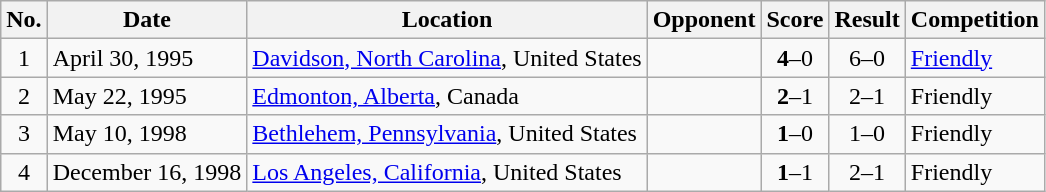<table class="wikitable plainrowheaders">
<tr>
<th>No.</th>
<th>Date</th>
<th>Location</th>
<th>Opponent</th>
<th>Score</th>
<th>Result</th>
<th>Competition</th>
</tr>
<tr>
<td align="center">1</td>
<td>April 30, 1995</td>
<td><a href='#'>Davidson, North Carolina</a>, United States</td>
<td></td>
<td align="center"><strong>4</strong>–0</td>
<td align="center">6–0</td>
<td><a href='#'>Friendly</a></td>
</tr>
<tr>
<td align="center">2</td>
<td>May 22, 1995</td>
<td><a href='#'>Edmonton, Alberta</a>, Canada</td>
<td></td>
<td align="center"><strong>2</strong>–1</td>
<td align="center">2–1</td>
<td>Friendly</td>
</tr>
<tr>
<td align="center">3</td>
<td>May 10, 1998</td>
<td><a href='#'>Bethlehem, Pennsylvania</a>, United States</td>
<td></td>
<td align="center"><strong>1</strong>–0</td>
<td align="center">1–0</td>
<td>Friendly</td>
</tr>
<tr>
<td align="center">4</td>
<td>December 16, 1998</td>
<td><a href='#'>Los Angeles, California</a>, United States</td>
<td></td>
<td align="center"><strong>1</strong>–1</td>
<td align="center">2–1</td>
<td>Friendly</td>
</tr>
</table>
